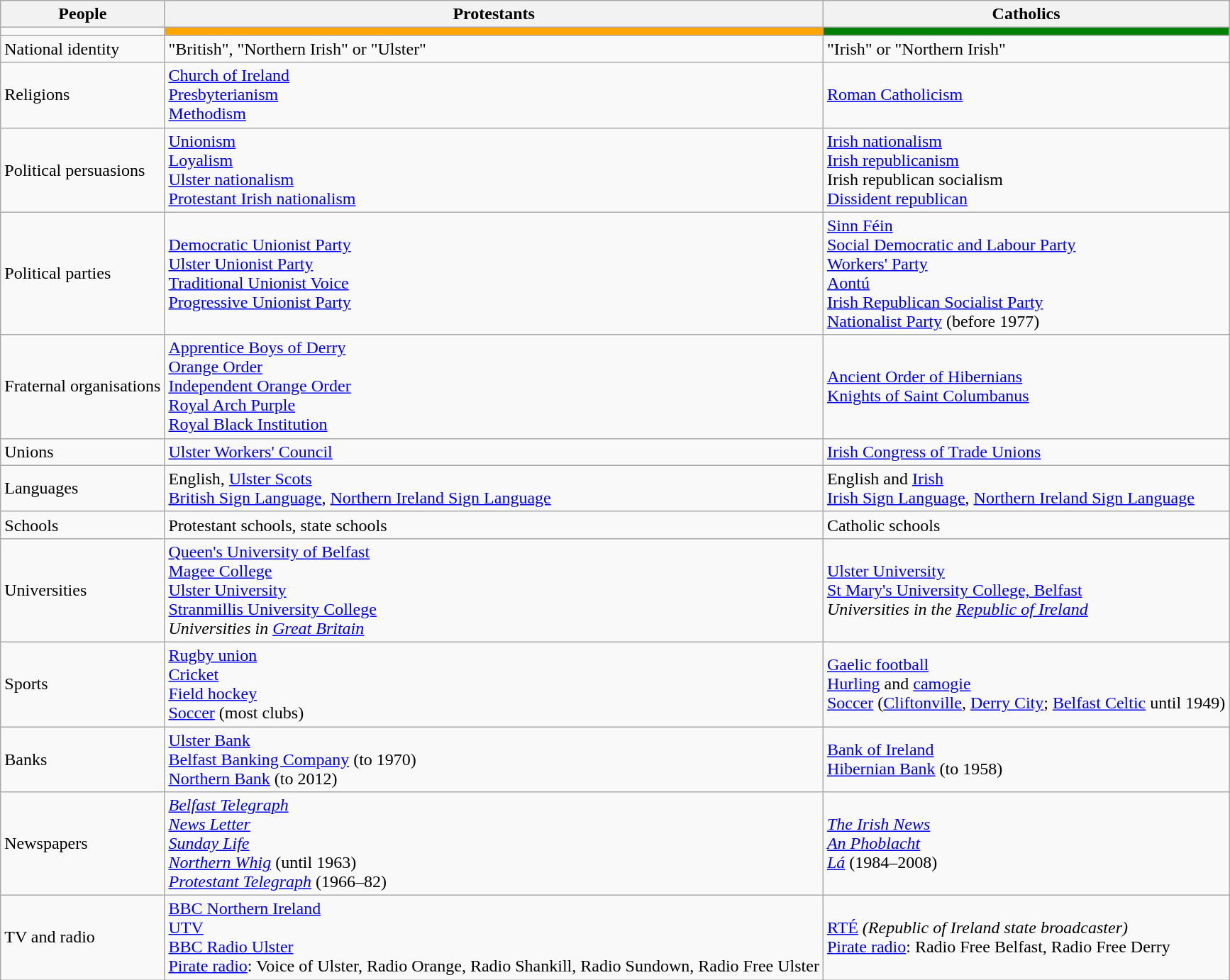<table class="wikitable">
<tr>
<th>People</th>
<th>Protestants</th>
<th>Catholics</th>
</tr>
<tr>
<td></td>
<td colspan="1" style="background-color:orange;"></td>
<td colspan="1" style="background-color:green;"></td>
</tr>
<tr>
<td>National identity</td>
<td>"British", "Northern Irish" or "Ulster"</td>
<td>"Irish" or "Northern Irish"</td>
</tr>
<tr>
<td>Religions</td>
<td><a href='#'>Church of Ireland</a><br><a href='#'>Presbyterianism</a><br><a href='#'>Methodism</a></td>
<td><a href='#'>Roman Catholicism</a></td>
</tr>
<tr>
<td>Political persuasions</td>
<td><a href='#'>Unionism</a><br><a href='#'>Loyalism</a><br><a href='#'>Ulster nationalism</a><br><a href='#'>Protestant Irish nationalism</a></td>
<td><a href='#'>Irish nationalism</a><br><a href='#'>Irish republicanism</a><br>Irish republican socialism<br><a href='#'>Dissident republican</a></td>
</tr>
<tr>
<td>Political parties</td>
<td><a href='#'>Democratic Unionist Party</a><br><a href='#'>Ulster Unionist Party</a><br><a href='#'>Traditional Unionist Voice</a><br><a href='#'>Progressive Unionist Party</a></td>
<td><a href='#'>Sinn Féin</a><br><a href='#'>Social Democratic and Labour Party</a><br><a href='#'>Workers' Party</a><br><a href='#'>Aontú</a><br><a href='#'>Irish Republican Socialist Party</a><br><a href='#'>Nationalist Party</a> (before 1977)</td>
</tr>
<tr>
<td>Fraternal organisations</td>
<td><a href='#'>Apprentice Boys of Derry</a><br><a href='#'>Orange Order</a><br><a href='#'>Independent Orange Order</a><br><a href='#'>Royal Arch Purple</a><br><a href='#'>Royal Black Institution</a></td>
<td><a href='#'>Ancient Order of Hibernians</a> <br> <a href='#'>Knights of Saint Columbanus</a></td>
</tr>
<tr>
<td>Unions</td>
<td><a href='#'>Ulster Workers' Council</a></td>
<td><a href='#'>Irish Congress of Trade Unions</a></td>
</tr>
<tr>
<td>Languages</td>
<td>English, <a href='#'>Ulster Scots</a><br><a href='#'>British Sign Language</a>, <a href='#'>Northern Ireland Sign Language</a></td>
<td>English and <a href='#'>Irish</a><br><a href='#'>Irish Sign Language</a>, <a href='#'>Northern Ireland Sign Language</a></td>
</tr>
<tr>
<td>Schools</td>
<td>Protestant schools, state schools</td>
<td>Catholic schools</td>
</tr>
<tr>
<td>Universities</td>
<td><a href='#'>Queen's University of Belfast</a> <br><a href='#'>Magee College</a><br><a href='#'>Ulster University</a><br><a href='#'>Stranmillis University College</a><br><em>Universities in <a href='#'>Great Britain</a></em></td>
<td><a href='#'>Ulster University</a><br><a href='#'>St Mary's University College, Belfast</a><br><em>Universities in the <a href='#'>Republic of Ireland</a></em></td>
</tr>
<tr>
<td>Sports</td>
<td><a href='#'>Rugby union</a><br><a href='#'>Cricket</a><br><a href='#'>Field hockey</a><br><a href='#'>Soccer</a> (most clubs)</td>
<td><a href='#'>Gaelic football</a><br><a href='#'>Hurling</a> and <a href='#'>camogie</a><br><a href='#'>Soccer</a> (<a href='#'>Cliftonville</a>, <a href='#'>Derry City</a>; <a href='#'>Belfast Celtic</a> until 1949)</td>
</tr>
<tr>
<td>Banks</td>
<td><a href='#'>Ulster Bank</a><br><a href='#'>Belfast Banking Company</a> (to 1970)<br><a href='#'>Northern Bank</a> (to 2012)</td>
<td><a href='#'>Bank of Ireland</a><br><a href='#'>Hibernian Bank</a> (to 1958)</td>
</tr>
<tr>
<td>Newspapers</td>
<td><em><a href='#'>Belfast Telegraph</a></em><br><em><a href='#'>News Letter</a></em><br><em><a href='#'>Sunday Life</a></em><br><em><a href='#'>Northern Whig</a></em> (until 1963)<br><em><a href='#'>Protestant Telegraph</a></em> (1966–82)</td>
<td><em><a href='#'>The Irish News</a></em><br><em><a href='#'>An Phoblacht</a></em><br><em><a href='#'>Lá</a></em> (1984–2008)</td>
</tr>
<tr>
<td>TV and radio</td>
<td><a href='#'>BBC Northern Ireland</a><br><a href='#'>UTV</a><br><a href='#'>BBC Radio Ulster</a><br><a href='#'>Pirate radio</a>: Voice of Ulster, Radio Orange, Radio Shankill, Radio Sundown, Radio Free Ulster</td>
<td><a href='#'>RTÉ</a> <em>(Republic of Ireland state broadcaster)</em><br><a href='#'>Pirate radio</a>: Radio Free Belfast, Radio Free Derry</td>
</tr>
</table>
